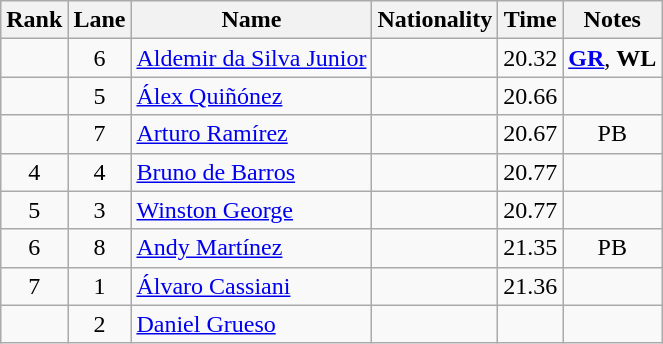<table class="wikitable sortable" style="text-align:center">
<tr>
<th>Rank</th>
<th>Lane</th>
<th>Name</th>
<th>Nationality</th>
<th>Time</th>
<th>Notes</th>
</tr>
<tr>
<td></td>
<td>6</td>
<td align=left><a href='#'>Aldemir da Silva Junior</a></td>
<td align=left></td>
<td>20.32</td>
<td><strong><a href='#'>GR</a></strong>, <strong>WL</strong></td>
</tr>
<tr>
<td></td>
<td>5</td>
<td align=left><a href='#'>Álex Quiñónez</a></td>
<td align=left></td>
<td>20.66</td>
<td></td>
</tr>
<tr>
<td></td>
<td>7</td>
<td align=left><a href='#'>Arturo Ramírez</a></td>
<td align=left></td>
<td>20.67</td>
<td>PB</td>
</tr>
<tr>
<td>4</td>
<td>4</td>
<td align=left><a href='#'>Bruno de Barros</a></td>
<td align=left></td>
<td>20.77</td>
<td></td>
</tr>
<tr>
<td>5</td>
<td>3</td>
<td align=left><a href='#'>Winston George</a></td>
<td align=left></td>
<td>20.77</td>
<td></td>
</tr>
<tr>
<td>6</td>
<td>8</td>
<td align=left><a href='#'>Andy Martínez</a></td>
<td align=left></td>
<td>21.35</td>
<td>PB</td>
</tr>
<tr>
<td>7</td>
<td>1</td>
<td align=left><a href='#'>Álvaro Cassiani</a></td>
<td align=left></td>
<td>21.36</td>
<td></td>
</tr>
<tr>
<td></td>
<td>2</td>
<td align=left><a href='#'>Daniel Grueso</a></td>
<td align=left></td>
<td></td>
<td></td>
</tr>
</table>
